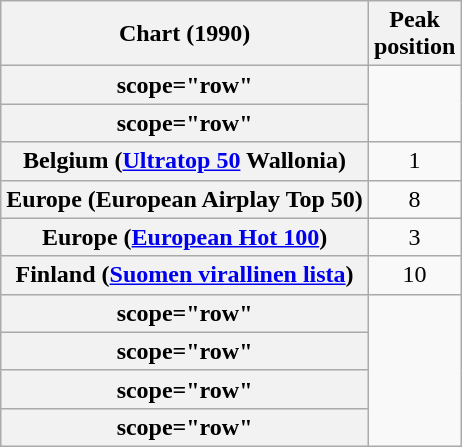<table class="wikitable sortable plainrowheaders">
<tr>
<th>Chart (1990)</th>
<th>Peak<br>position</th>
</tr>
<tr>
<th>scope="row"</th>
</tr>
<tr>
<th>scope="row"</th>
</tr>
<tr>
<th scope="row">Belgium (<a href='#'>Ultratop 50</a> Wallonia)</th>
<td align="center">1</td>
</tr>
<tr>
<th scope="row">Europe (European Airplay Top 50)</th>
<td align="center">8</td>
</tr>
<tr>
<th scope="row">Europe (<a href='#'>European Hot 100</a>)</th>
<td align="center">3</td>
</tr>
<tr>
<th scope="row">Finland (<a href='#'>Suomen virallinen lista</a>)</th>
<td align="center">10</td>
</tr>
<tr>
<th>scope="row"</th>
</tr>
<tr>
<th>scope="row"</th>
</tr>
<tr>
<th>scope="row"</th>
</tr>
<tr>
<th>scope="row"</th>
</tr>
</table>
